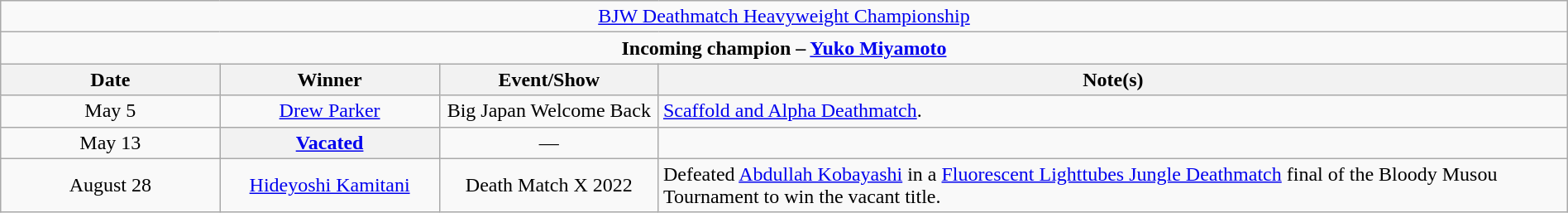<table class="wikitable" style="text-align:center; width:100%;">
<tr>
<td colspan="4" style="text-align: center;"><a href='#'>BJW Deathmatch Heavyweight Championship</a></td>
</tr>
<tr>
<td colspan="4" style="text-align: center;"><strong>Incoming champion – <a href='#'>Yuko Miyamoto</a></strong></td>
</tr>
<tr>
<th width=14%>Date</th>
<th width=14%>Winner</th>
<th width=14%>Event/Show</th>
<th width=58%>Note(s)</th>
</tr>
<tr>
<td>May 5</td>
<td><a href='#'>Drew Parker</a></td>
<td>Big Japan Welcome Back</td>
<td align=left><a href='#'>Scaffold and Alpha Deathmatch</a>.</td>
</tr>
<tr>
<td>May 13</td>
<th><a href='#'>Vacated</a></th>
<td>—</td>
<td></td>
</tr>
<tr>
<td>August 28<br></td>
<td><a href='#'>Hideyoshi Kamitani</a></td>
<td>Death Match X 2022</td>
<td align=left>Defeated <a href='#'>Abdullah Kobayashi</a> in a <a href='#'>Fluorescent Lighttubes Jungle Deathmatch</a> final of the Bloody Musou Tournament to win the vacant title.</td>
</tr>
</table>
